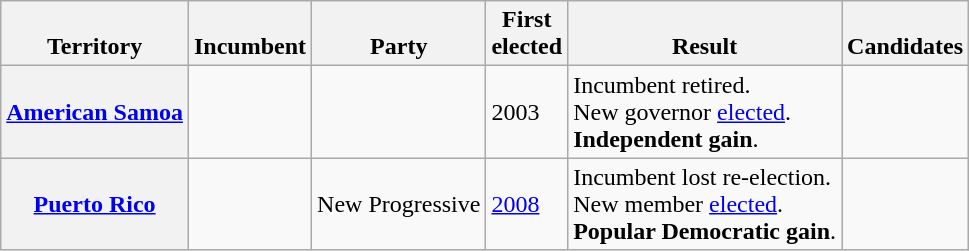<table class="wikitable sortable">
<tr valign=bottom>
<th>Territory</th>
<th>Incumbent</th>
<th>Party</th>
<th>First<br>elected</th>
<th>Result</th>
<th>Candidates</th>
</tr>
<tr>
<th><a href='#'>American Samoa</a></th>
<td></td>
<td></td>
<td>2003</td>
<td>Incumbent retired.<br>New governor <a href='#'>elected</a>.<br><strong>Independent gain</strong>.</td>
<td nowrap></td>
</tr>
<tr>
<th><a href='#'>Puerto Rico</a></th>
<td></td>
<td>New Progressive</td>
<td><a href='#'>2008</a></td>
<td>Incumbent lost re-election.<br>New member <a href='#'>elected</a>.<br><strong>Popular Democratic gain</strong>.</td>
<td nowrap></td>
</tr>
</table>
